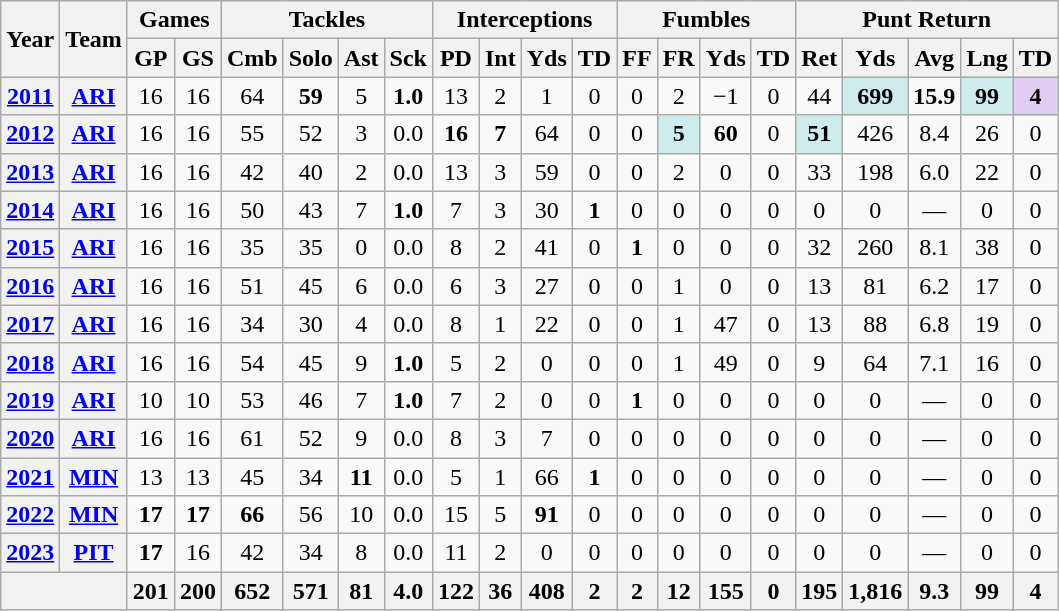<table class="wikitable" style="text-align: center;">
<tr>
<th rowspan="2">Year</th>
<th rowspan="2">Team</th>
<th colspan="2">Games</th>
<th colspan="4">Tackles</th>
<th colspan="4">Interceptions</th>
<th colspan="4">Fumbles</th>
<th colspan="5">Punt Return</th>
</tr>
<tr>
<th>GP</th>
<th>GS</th>
<th>Cmb</th>
<th>Solo</th>
<th>Ast</th>
<th>Sck</th>
<th>PD</th>
<th>Int</th>
<th>Yds</th>
<th>TD</th>
<th>FF</th>
<th>FR</th>
<th>Yds</th>
<th>TD</th>
<th>Ret</th>
<th>Yds</th>
<th>Avg</th>
<th>Lng</th>
<th>TD</th>
</tr>
<tr>
<th><a href='#'>2011</a></th>
<th><a href='#'>ARI</a></th>
<td>16</td>
<td>16</td>
<td>64</td>
<td><strong>59</strong></td>
<td>5</td>
<td><strong>1.0</strong></td>
<td>13</td>
<td>2</td>
<td>1</td>
<td>0</td>
<td>0</td>
<td>2</td>
<td>−1</td>
<td>0</td>
<td>44</td>
<td style="background:#cfecec;"><strong>699</strong></td>
<td><strong>15.9</strong></td>
<td style="background:#cfecec;"><strong>99</strong></td>
<td style="background:#e0cef2;"><strong>4</strong></td>
</tr>
<tr>
<th><a href='#'>2012</a></th>
<th><a href='#'>ARI</a></th>
<td>16</td>
<td>16</td>
<td>55</td>
<td>52</td>
<td>3</td>
<td>0.0</td>
<td><strong>16</strong></td>
<td><strong>7</strong></td>
<td>64</td>
<td>0</td>
<td>0</td>
<td style="background:#cfecec;"><strong>5</strong></td>
<td><strong>60</strong></td>
<td>0</td>
<td style="background:#cfecec;"><strong>51</strong></td>
<td>426</td>
<td>8.4</td>
<td>26</td>
<td>0</td>
</tr>
<tr>
<th><a href='#'>2013</a></th>
<th><a href='#'>ARI</a></th>
<td>16</td>
<td>16</td>
<td>42</td>
<td>40</td>
<td>2</td>
<td>0.0</td>
<td>13</td>
<td>3</td>
<td>59</td>
<td>0</td>
<td>0</td>
<td>2</td>
<td>0</td>
<td>0</td>
<td>33</td>
<td>198</td>
<td>6.0</td>
<td>22</td>
<td>0</td>
</tr>
<tr>
<th><a href='#'>2014</a></th>
<th><a href='#'>ARI</a></th>
<td>16</td>
<td>16</td>
<td>50</td>
<td>43</td>
<td>7</td>
<td><strong>1.0</strong></td>
<td>7</td>
<td>3</td>
<td>30</td>
<td><strong>1</strong></td>
<td>0</td>
<td>0</td>
<td>0</td>
<td>0</td>
<td>0</td>
<td>0</td>
<td>—</td>
<td>0</td>
<td>0</td>
</tr>
<tr>
<th><a href='#'>2015</a></th>
<th><a href='#'>ARI</a></th>
<td>16</td>
<td>16</td>
<td>35</td>
<td>35</td>
<td>0</td>
<td>0.0</td>
<td>8</td>
<td>2</td>
<td>41</td>
<td>0</td>
<td><strong>1</strong></td>
<td>0</td>
<td>0</td>
<td>0</td>
<td>32</td>
<td>260</td>
<td>8.1</td>
<td>38</td>
<td>0</td>
</tr>
<tr>
<th><a href='#'>2016</a></th>
<th><a href='#'>ARI</a></th>
<td>16</td>
<td>16</td>
<td>51</td>
<td>45</td>
<td>6</td>
<td>0.0</td>
<td>6</td>
<td>3</td>
<td>27</td>
<td>0</td>
<td>0</td>
<td>1</td>
<td>0</td>
<td>0</td>
<td>13</td>
<td>81</td>
<td>6.2</td>
<td>17</td>
<td>0</td>
</tr>
<tr>
<th><a href='#'>2017</a></th>
<th><a href='#'>ARI</a></th>
<td>16</td>
<td>16</td>
<td>34</td>
<td>30</td>
<td>4</td>
<td>0.0</td>
<td>8</td>
<td>1</td>
<td>22</td>
<td>0</td>
<td>0</td>
<td>1</td>
<td>47</td>
<td>0</td>
<td>13</td>
<td>88</td>
<td>6.8</td>
<td>19</td>
<td>0</td>
</tr>
<tr>
<th><a href='#'>2018</a></th>
<th><a href='#'>ARI</a></th>
<td>16</td>
<td>16</td>
<td>54</td>
<td>45</td>
<td>9</td>
<td><strong>1.0</strong></td>
<td>5</td>
<td>2</td>
<td>0</td>
<td>0</td>
<td>0</td>
<td>1</td>
<td>49</td>
<td>0</td>
<td>9</td>
<td>64</td>
<td>7.1</td>
<td>16</td>
<td>0</td>
</tr>
<tr>
<th><a href='#'>2019</a></th>
<th><a href='#'>ARI</a></th>
<td>10</td>
<td>10</td>
<td>53</td>
<td>46</td>
<td>7</td>
<td><strong>1.0</strong></td>
<td>7</td>
<td>2</td>
<td>0</td>
<td>0</td>
<td><strong>1</strong></td>
<td>0</td>
<td>0</td>
<td>0</td>
<td>0</td>
<td>0</td>
<td>—</td>
<td>0</td>
<td>0</td>
</tr>
<tr>
<th><a href='#'>2020</a></th>
<th><a href='#'>ARI</a></th>
<td>16</td>
<td>16</td>
<td>61</td>
<td>52</td>
<td>9</td>
<td>0.0</td>
<td>8</td>
<td>3</td>
<td>7</td>
<td>0</td>
<td>0</td>
<td>0</td>
<td>0</td>
<td>0</td>
<td>0</td>
<td>0</td>
<td>—</td>
<td>0</td>
<td>0</td>
</tr>
<tr>
<th><a href='#'>2021</a></th>
<th><a href='#'>MIN</a></th>
<td>13</td>
<td>13</td>
<td>45</td>
<td>34</td>
<td><strong>11</strong></td>
<td>0.0</td>
<td>5</td>
<td>1</td>
<td>66</td>
<td><strong>1</strong></td>
<td>0</td>
<td>0</td>
<td>0</td>
<td>0</td>
<td>0</td>
<td>0</td>
<td>—</td>
<td>0</td>
<td>0</td>
</tr>
<tr>
<th><a href='#'>2022</a></th>
<th><a href='#'>MIN</a></th>
<td><strong>17</strong></td>
<td><strong>17</strong></td>
<td><strong>66</strong></td>
<td>56</td>
<td>10</td>
<td>0.0</td>
<td>15</td>
<td>5</td>
<td><strong>91</strong></td>
<td>0</td>
<td>0</td>
<td>0</td>
<td>0</td>
<td>0</td>
<td>0</td>
<td>0</td>
<td>—</td>
<td>0</td>
<td>0</td>
</tr>
<tr>
<th><a href='#'>2023</a></th>
<th><a href='#'>PIT</a></th>
<td><strong>17</strong></td>
<td>16</td>
<td>42</td>
<td>34</td>
<td>8</td>
<td>0.0</td>
<td>11</td>
<td>2</td>
<td>0</td>
<td>0</td>
<td>0</td>
<td>0</td>
<td>0</td>
<td>0</td>
<td>0</td>
<td>0</td>
<td>—</td>
<td>0</td>
<td>0</td>
</tr>
<tr>
<th colspan="2"></th>
<th>201</th>
<th>200</th>
<th>652</th>
<th>571</th>
<th>81</th>
<th>4.0</th>
<th>122</th>
<th>36</th>
<th>408</th>
<th>2</th>
<th>2</th>
<th>12</th>
<th>155</th>
<th>0</th>
<th>195</th>
<th>1,816</th>
<th>9.3</th>
<th>99</th>
<th>4</th>
</tr>
</table>
